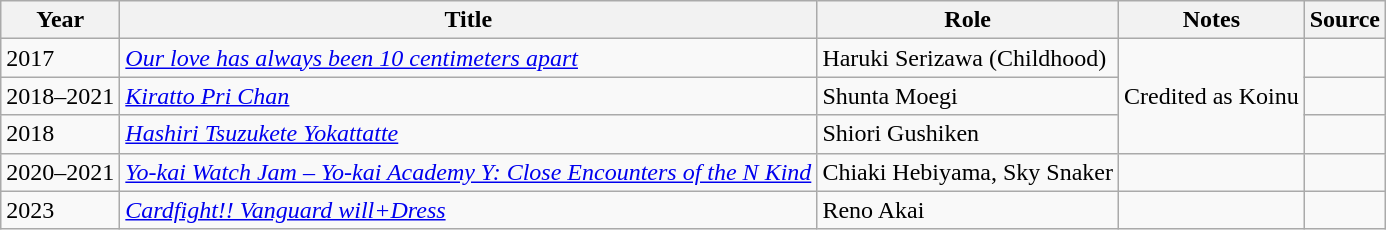<table class="wikitable sortable plainrowheaders">
<tr>
<th>Year</th>
<th>Title</th>
<th>Role</th>
<th>Notes</th>
<th class="unsortable">Source</th>
</tr>
<tr>
<td>2017</td>
<td><em><a href='#'>Our love has always been 10 centimeters apart</a></em></td>
<td>Haruki Serizawa (Childhood)</td>
<td rowspan="3">Credited as Koinu</td>
<td></td>
</tr>
<tr>
<td>2018–2021</td>
<td><em><a href='#'>Kiratto Pri Chan</a></em></td>
<td>Shunta Moegi</td>
<td></td>
</tr>
<tr>
<td>2018</td>
<td><em><a href='#'>Hashiri Tsuzukete Yokattatte</a></em></td>
<td>Shiori Gushiken</td>
<td></td>
</tr>
<tr>
<td>2020–2021</td>
<td><em><a href='#'>Yo-kai Watch Jam – Yo-kai Academy Y: Close Encounters of the N Kind</a></em></td>
<td>Chiaki Hebiyama, Sky Snaker</td>
<td></td>
<td></td>
</tr>
<tr>
<td>2023</td>
<td><em><a href='#'>Cardfight!! Vanguard will+Dress</a></em></td>
<td>Reno Akai</td>
<td></td>
<td></td>
</tr>
</table>
